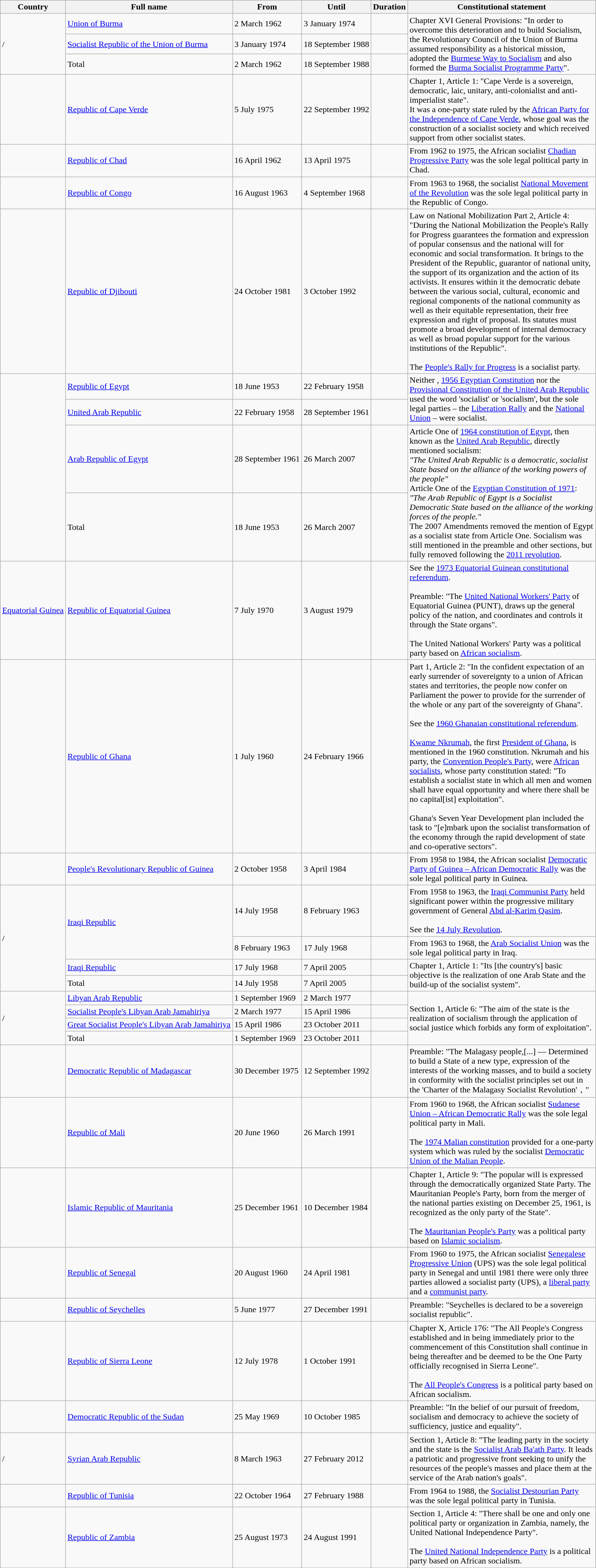<table class="wikitable sortable">
<tr>
<th scope="col">Country</th>
<th scope="col">Full name</th>
<th scope="col">From</th>
<th scope="col">Until</th>
<th scope="col">Duration</th>
<th scope="col" width=350>Constitutional statement</th>
</tr>
<tr>
<td rowspan="3">/</td>
<td><a href='#'>Union of Burma</a></td>
<td>2 March 1962</td>
<td>3 January 1974</td>
<td></td>
<td rowspan="3">Chapter XVI General Provisions: "In order to overcome this deterioration and to build Socialism, the Revolutionary Council of the Union of Burma assumed responsibility as a historical mission, adopted the <a href='#'>Burmese Way to Socialism</a> and also formed the <a href='#'>Burma Socialist Programme Party</a>".</td>
</tr>
<tr>
<td><a href='#'>Socialist Republic of the Union of Burma</a></td>
<td>3 January 1974</td>
<td>18 September 1988</td>
<td></td>
</tr>
<tr>
<td>Total</td>
<td>2 March 1962</td>
<td>18 September 1988</td>
<td></td>
</tr>
<tr>
<td></td>
<td><a href='#'>Republic of Cape Verde</a></td>
<td>5 July 1975</td>
<td>22 September 1992</td>
<td></td>
<td>Chapter 1, Article 1: "Cape Verde is a sovereign, democratic, laic, unitary, anti-colonialist and anti-imperialist state".<br>It was a one-party state ruled by the <a href='#'>African Party for the Independence of Cape Verde</a>, whose goal was the construction of a socialist society and which received support from other socialist states.</td>
</tr>
<tr>
<td></td>
<td><a href='#'>Republic of Chad</a></td>
<td>16 April 1962</td>
<td>13 April 1975</td>
<td></td>
<td>From 1962 to 1975, the African socialist <a href='#'>Chadian Progressive Party</a> was the sole legal political party in Chad.</td>
</tr>
<tr>
<td></td>
<td><a href='#'>Republic of Congo</a></td>
<td>16 August 1963</td>
<td>4 September 1968</td>
<td></td>
<td>From 1963 to 1968, the socialist <a href='#'>National Movement of the Revolution</a> was the sole legal political party in the Republic of Congo.</td>
</tr>
<tr>
<td></td>
<td><a href='#'>Republic of Djibouti</a></td>
<td>24 October 1981</td>
<td>3 October 1992</td>
<td></td>
<td>Law on National Mobilization Part 2, Article 4: "During the National Mobilization the People's Rally for Progress guarantees the formation and expression of popular consensus and the national will for economic and social transformation. It brings to the President of the Republic, guarantor of national unity, the support of its organization and the action of its activists. It ensures within it the democratic debate between the various social, cultural, economic and regional components of the national community as well as their equitable representation, their free expression and right of proposal. Its statutes must promote a broad development of internal democracy as well as broad popular support for the various institutions of the Republic".<br><br>The <a href='#'>People's Rally for Progress</a> is a socialist party.</td>
</tr>
<tr>
<td rowspan="4"></td>
<td><a href='#'>Republic of Egypt</a></td>
<td>18 June 1953</td>
<td>22 February 1958</td>
<td></td>
<td rowspan="2">Neither , <a href='#'>1956 Egyptian Constitution</a> nor the <a href='#'>Provisional Constitution of the United Arab Republic</a> used the word 'socialist' or 'socialism', but the sole legal parties – the <a href='#'>Liberation Rally</a> and the <a href='#'>National Union</a> – were socialist.</td>
</tr>
<tr>
<td><a href='#'>United Arab Republic</a></td>
<td>22 February 1958</td>
<td>28 September 1961</td>
<td></td>
</tr>
<tr>
<td><a href='#'>Arab Republic of Egypt</a></td>
<td>28 September 1961</td>
<td>26 March 2007</td>
<td></td>
<td rowspan="2">Article One of <a href='#'>1964 constitution of Egypt</a>, then known as the <a href='#'>United Arab Republic</a>, directly mentioned socialism:<br><em>"The United Arab Republic is a democratic, socialist State based on the alliance of the working powers of the people"</em><br>Article One of the <a href='#'>Egyptian Constitution of 1971</a>:<br><em>"The Arab Republic of Egypt is a Socialist Democratic State based on the alliance of the working forces of the people."</em><br>The 2007 Amendments removed the mention of Egypt as a socialist state from Article One. Socialism was still mentioned in the preamble and other sections, but fully removed following the <a href='#'>2011 revolution</a>.</td>
</tr>
<tr>
<td>Total</td>
<td>18 June 1953</td>
<td>26 March 2007</td>
<td></td>
</tr>
<tr>
<td> <a href='#'>Equatorial Guinea</a></td>
<td><a href='#'>Republic of Equatorial Guinea</a></td>
<td>7 July 1970</td>
<td>3 August 1979</td>
<td></td>
<td>See the <a href='#'>1973 Equatorial Guinean constitutional referendum</a>.<br><br>Preamble: "The <a href='#'>United National Workers' Party</a> of Equatorial Guinea (PUNT), draws up the general policy of the nation, and coordinates and controls it through the State organs".<br><br>The United National Workers' Party was a political party based on <a href='#'>African socialism</a>.</td>
</tr>
<tr>
<td></td>
<td><a href='#'>Republic of Ghana</a></td>
<td>1 July 1960</td>
<td>24 February 1966</td>
<td></td>
<td>Part 1, Article 2: "In the confident expectation of an early surrender of sovereignty to a union of African states and territories, the people now confer on Parliament the power to provide for the surrender of the whole or any part of the sovereignty of Ghana".<br><br>See the <a href='#'>1960 Ghanaian constitutional referendum</a>.<br><br><a href='#'>Kwame Nkrumah</a>, the first <a href='#'>President of Ghana</a>, is mentioned in the 1960 constitution. Nkrumah and his party, the <a href='#'>Convention People's Party</a>, were <a href='#'>African socialists</a>, whose party constitution stated: "To establish a socialist state in which all men and women shall have equal opportunity and where there shall be no capital[ist] exploitation".<br><br>Ghana's Seven Year Development plan included the task to "[e]mbark upon the socialist transformation of the economy through the rapid development of state and co-operative sectors".</td>
</tr>
<tr>
<td></td>
<td><a href='#'>People's Revolutionary Republic of Guinea</a></td>
<td>2 October 1958</td>
<td>3 April 1984</td>
<td></td>
<td>From 1958 to 1984, the African socialist <a href='#'>Democratic Party of Guinea – African Democratic Rally</a> was the sole legal political party in Guinea.</td>
</tr>
<tr>
<td rowspan="4">/</td>
<td rowspan="2"><a href='#'>Iraqi Republic</a></td>
<td>14 July 1958</td>
<td>8 February 1963</td>
<td></td>
<td>From 1958 to 1963, the <a href='#'>Iraqi Communist Party</a> held significant power within the progressive military government of General <a href='#'>Abd al-Karim Qasim</a>.<br><br>See the <a href='#'>14 July Revolution</a>.</td>
</tr>
<tr>
<td>8 February 1963</td>
<td>17 July 1968</td>
<td></td>
<td>From 1963 to 1968, the <a href='#'>Arab Socialist Union</a> was the sole legal political party in Iraq.</td>
</tr>
<tr>
<td><a href='#'>Iraqi Republic</a></td>
<td>17 July 1968</td>
<td>7 April 2005</td>
<td></td>
<td rowspan="2">Chapter 1, Article 1: "Its [the country's] basic objective is the realization of one Arab State and the build-up of the socialist system".</td>
</tr>
<tr>
<td>Total</td>
<td>14 July 1958</td>
<td>7 April 2005</td>
<td></td>
</tr>
<tr>
<td rowspan="4">/</td>
<td><a href='#'>Libyan Arab Republic</a></td>
<td>1 September 1969</td>
<td>2 March 1977</td>
<td></td>
<td rowspan="4">Section 1, Article 6: "The aim of the state is the realization of socialism through the application of social justice which forbids any form of exploitation".</td>
</tr>
<tr>
<td><a href='#'>Socialist People's Libyan Arab Jamahiriya</a></td>
<td>2 March 1977</td>
<td>15 April 1986</td>
<td></td>
</tr>
<tr>
<td><a href='#'>Great Socialist People's Libyan Arab Jamahiriya</a></td>
<td>15 April 1986</td>
<td>23 October 2011</td>
<td></td>
</tr>
<tr>
<td>Total</td>
<td>1 September 1969</td>
<td>23 October 2011</td>
<td></td>
</tr>
<tr>
<td></td>
<td><a href='#'>Democratic Republic of Madagascar</a></td>
<td>30 December 1975</td>
<td>12 September 1992</td>
<td></td>
<td>Preamble: "The Malagasy people,[...] — Determined to build a State of a new type, expression of the interests of the working masses, and to build a society in conformity with the socialist principles set out in the 'Charter of the Malagasy Socialist Revolution'，"</td>
</tr>
<tr>
<td></td>
<td><a href='#'>Republic of Mali</a></td>
<td>20 June 1960</td>
<td>26 March 1991</td>
<td></td>
<td>From 1960 to 1968, the African socialist <a href='#'>Sudanese Union – African Democratic Rally</a> was the sole legal political party in Mali.<br> <br> The <a href='#'>1974 Malian constitution</a> provided for a one-party system which was ruled by the socialist <a href='#'>Democratic Union of the Malian People</a>.</td>
</tr>
<tr>
<td></td>
<td><a href='#'>Islamic Republic of Mauritania</a></td>
<td>25 December 1961</td>
<td>10 December 1984</td>
<td></td>
<td>Chapter 1, Article 9: "The popular will is expressed through the democratically organized State Party. The Mauritanian People's Party, born from the merger of the national parties existing on December 25, 1961, is recognized as the only party of the State".<br><br>The <a href='#'>Mauritanian People's Party</a> was a political party based on <a href='#'>Islamic socialism</a>.</td>
</tr>
<tr>
<td></td>
<td><a href='#'>Republic of Senegal</a></td>
<td>20 August 1960</td>
<td>24 April 1981</td>
<td></td>
<td>From 1960 to 1975, the African socialist <a href='#'>Senegalese Progressive Union</a> (UPS) was the sole legal political party in Senegal and until 1981 there were only three parties allowed a socialist party (UPS), a <a href='#'>liberal party</a> and a <a href='#'>communist party</a>.</td>
</tr>
<tr>
<td></td>
<td><a href='#'>Republic of Seychelles</a></td>
<td>5 June 1977</td>
<td>27 December 1991</td>
<td></td>
<td>Preamble: "Seychelles is declared to be a sovereign socialist republic".</td>
</tr>
<tr>
<td></td>
<td><a href='#'>Republic of Sierra Leone</a></td>
<td>12 July 1978</td>
<td>1 October 1991</td>
<td></td>
<td>Chapter X, Article 176: "The All People's Congress established and in being immediately prior to the commencement of this Constitution shall continue in being thereafter and be deemed to be the One Party officially recognised in Sierra Leone".<br><br>The <a href='#'>All People's Congress</a> is a political party based on African socialism.</td>
</tr>
<tr>
<td></td>
<td><a href='#'>Democratic Republic of the Sudan</a></td>
<td>25 May 1969</td>
<td>10 October 1985</td>
<td></td>
<td>Preamble: "In the belief of our pursuit of freedom, socialism and democracy to achieve the society of sufficiency, justice and equality".</td>
</tr>
<tr>
<td>/</td>
<td><a href='#'>Syrian Arab Republic</a></td>
<td>8 March 1963</td>
<td>27 February 2012</td>
<td></td>
<td>Section 1, Article 8: "The leading party in the society and the state is the <a href='#'>Socialist Arab Ba'ath Party</a>. It leads a patriotic and progressive front seeking to unify the resources of the people's masses and place them at the service of the Arab nation's goals".</td>
</tr>
<tr>
<td></td>
<td><a href='#'>Republic of Tunisia</a></td>
<td>22 October 1964</td>
<td>27 February 1988</td>
<td></td>
<td>From 1964 to 1988, the <a href='#'>Socialist Destourian Party</a> was the sole legal political party in Tunisia.</td>
</tr>
<tr>
<td></td>
<td><a href='#'>Republic of Zambia</a></td>
<td>25 August 1973</td>
<td>24 August 1991</td>
<td></td>
<td>Section 1, Article 4: "There shall be one and only one political party or organization in Zambia, namely, the United National Independence Party".<br><br>The <a href='#'>United National Independence Party</a> is a political party based on African socialism.</td>
</tr>
</table>
